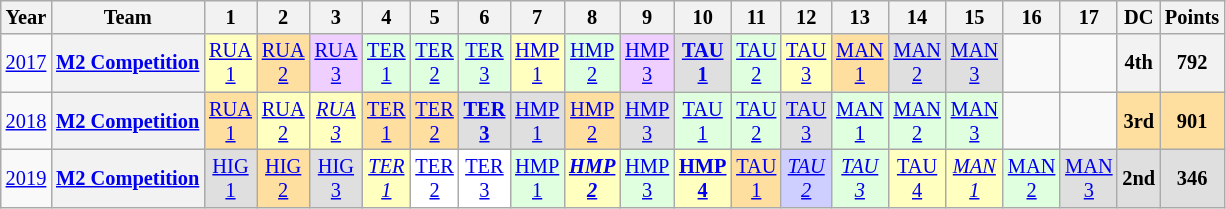<table class="wikitable" style="text-align:center; font-size:85%">
<tr>
<th>Year</th>
<th>Team</th>
<th>1</th>
<th>2</th>
<th>3</th>
<th>4</th>
<th>5</th>
<th>6</th>
<th>7</th>
<th>8</th>
<th>9</th>
<th>10</th>
<th>11</th>
<th>12</th>
<th>13</th>
<th>14</th>
<th>15</th>
<th>16</th>
<th>17</th>
<th>DC</th>
<th>Points</th>
</tr>
<tr>
<td><a href='#'>2017</a></td>
<th nowrap><a href='#'>M2 Competition</a></th>
<td style="background:#FFFFBF"><a href='#'>RUA<br>1</a><br></td>
<td style="background:#FFDF9F"><a href='#'>RUA<br>2</a><br></td>
<td style="background:#EFCFFF"><a href='#'>RUA<br>3</a><br></td>
<td style="background:#DFFFDF"><a href='#'>TER<br>1</a><br></td>
<td style="background:#DFFFDF"><a href='#'>TER<br>2</a><br></td>
<td style="background:#DFFFDF"><a href='#'>TER<br>3</a><br></td>
<td style="background:#FFFFBF"><a href='#'>HMP<br>1</a><br></td>
<td style="background:#DFFFDF"><a href='#'>HMP<br>2</a><br></td>
<td style="background:#EFCFFF"><a href='#'>HMP<br>3</a><br></td>
<td style="background:#DFDFDF"><strong><a href='#'>TAU<br>1</a></strong><br></td>
<td style="background:#DFFFDF"><a href='#'>TAU<br>2</a><br></td>
<td style="background:#FFFFBF"><a href='#'>TAU<br>3</a><br></td>
<td style="background:#FFDF9F"><a href='#'>MAN<br>1</a><br></td>
<td style="background:#DFDFDF"><a href='#'>MAN<br>2</a><br></td>
<td style="background:#DFDFDF"><a href='#'>MAN<br>3</a><br></td>
<td></td>
<td></td>
<th>4th</th>
<th>792</th>
</tr>
<tr>
<td><a href='#'>2018</a></td>
<th nowrap><a href='#'>M2 Competition</a></th>
<td style="background:#FFDF9F"><a href='#'>RUA<br>1</a><br></td>
<td style="background:#FFFFBF"><a href='#'>RUA<br>2</a><br></td>
<td style="background:#FFFFBF"><em><a href='#'>RUA<br>3</a></em><br></td>
<td style="background:#FFDF9F"><a href='#'>TER<br>1</a><br></td>
<td style="background:#FFDF9F"><a href='#'>TER<br>2</a><br></td>
<td style="background:#DFDFDF"><strong><a href='#'>TER<br>3</a></strong><br></td>
<td style="background:#DFDFDF"><a href='#'>HMP<br>1</a><br></td>
<td style="background:#FFDF9F"><a href='#'>HMP<br>2</a><br></td>
<td style="background:#DFDFDF"><a href='#'>HMP<br>3</a><br></td>
<td style="background:#DFFFDF"><a href='#'>TAU<br>1</a><br></td>
<td style="background:#DFFFDF"><a href='#'>TAU<br>2</a><br></td>
<td style="background:#DFDFDF"><a href='#'>TAU<br>3</a><br></td>
<td style="background:#DFFFDF"><a href='#'>MAN<br>1</a><br></td>
<td style="background:#DFFFDF"><a href='#'>MAN<br>2</a><br></td>
<td style="background:#DFFFDF"><a href='#'>MAN<br>3</a><br></td>
<td></td>
<td></td>
<th style="background:#FFDF9F;">3rd</th>
<th style="background:#FFDF9F;">901</th>
</tr>
<tr>
<td><a href='#'>2019</a></td>
<th nowrap><a href='#'>M2 Competition</a></th>
<td style="background:#DFDFDF"><a href='#'>HIG<br>1</a><br></td>
<td style="background:#FFDF9F"><a href='#'>HIG<br>2</a><br></td>
<td style="background:#DFDFDF"><a href='#'>HIG<br>3</a><br></td>
<td style="background:#FFFFBF"><em><a href='#'>TER<br>1</a></em><br></td>
<td style="background:#FFFFFF"><a href='#'>TER<br>2</a><br></td>
<td style="background:#FFFFFF"><a href='#'>TER<br>3</a><br></td>
<td style="background:#DFFFDF"><a href='#'>HMP<br>1</a><br></td>
<td style="background:#FFFFBF"><strong><em><a href='#'>HMP<br>2</a></em></strong><br></td>
<td style="background:#DFFFDF"><a href='#'>HMP<br>3</a><br></td>
<td style="background:#FFFFBF"><strong><a href='#'>HMP<br>4</a></strong><br></td>
<td style="background:#FFDF9F"><a href='#'>TAU<br>1</a><br></td>
<td style="background:#CFCFFF"><em><a href='#'>TAU<br>2</a></em><br></td>
<td style="background:#DFFFDF"><em><a href='#'>TAU<br>3</a></em><br></td>
<td style="background:#FFFFBF"><a href='#'>TAU<br>4</a><br></td>
<td style="background:#FFFFBF"><em><a href='#'>MAN<br>1</a></em><br></td>
<td style="background:#DFFFDF"><a href='#'>MAN<br>2</a><br></td>
<td style="background:#DFDFDF"><a href='#'>MAN<br>3</a><br></td>
<th style="background:#DFDFDF">2nd</th>
<th style="background:#DFDFDF">346</th>
</tr>
</table>
